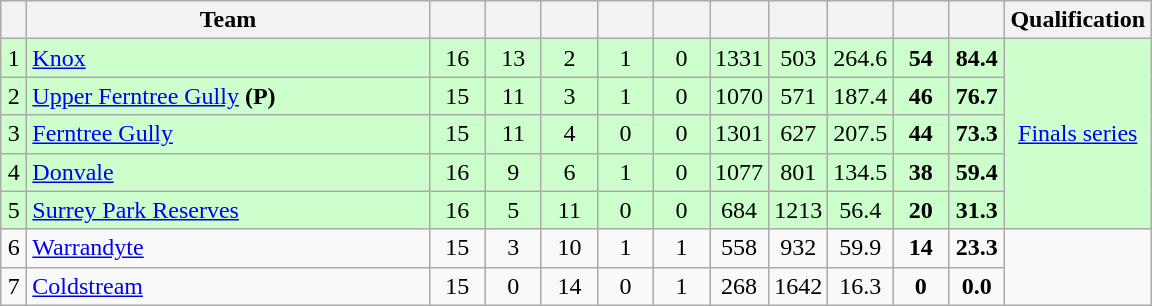<table class="wikitable" style="text-align:center; margin-bottom:0">
<tr>
<th style="width:10px"></th>
<th style="width:35%;">Team</th>
<th style="width:30px;"></th>
<th style="width:30px;"></th>
<th style="width:30px;"></th>
<th style="width:30px;"></th>
<th style="width:30px;"></th>
<th style="width:30px;"></th>
<th style="width:30px;"></th>
<th style="width:30px;"></th>
<th style="width:30px;"></th>
<th style="width:30px;"></th>
<th>Qualification</th>
</tr>
<tr style="background:#ccffcc;">
<td>1</td>
<td style="text-align:left;"><a href='#'>Knox</a></td>
<td>16</td>
<td>13</td>
<td>2</td>
<td>1</td>
<td>0</td>
<td>1331</td>
<td>503</td>
<td>264.6</td>
<td><strong>54</strong></td>
<td><strong>84.4</strong></td>
<td rowspan=5><a href='#'>Finals series</a></td>
</tr>
<tr style="background:#ccffcc;">
<td>2</td>
<td style="text-align:left;"><a href='#'>Upper Ferntree Gully</a> <strong>(P)</strong></td>
<td>15</td>
<td>11</td>
<td>3</td>
<td>1</td>
<td>0</td>
<td>1070</td>
<td>571</td>
<td>187.4</td>
<td><strong>46</strong></td>
<td><strong>76.7</strong></td>
</tr>
<tr style="background:#ccffcc;">
<td>3</td>
<td style="text-align:left;"><a href='#'>Ferntree Gully</a></td>
<td>15</td>
<td>11</td>
<td>4</td>
<td>0</td>
<td>0</td>
<td>1301</td>
<td>627</td>
<td>207.5</td>
<td><strong>44</strong></td>
<td><strong>73.3</strong></td>
</tr>
<tr style="background:#ccffcc;">
<td>4</td>
<td style="text-align:left;"><a href='#'>Donvale</a></td>
<td>16</td>
<td>9</td>
<td>6</td>
<td>1</td>
<td>0</td>
<td>1077</td>
<td>801</td>
<td>134.5</td>
<td><strong>38</strong></td>
<td><strong>59.4</strong></td>
</tr>
<tr style="background:#ccffcc;">
<td>5</td>
<td style="text-align:left;"><a href='#'>Surrey Park Reserves</a></td>
<td>16</td>
<td>5</td>
<td>11</td>
<td>0</td>
<td>0</td>
<td>684</td>
<td>1213</td>
<td>56.4</td>
<td><strong>20</strong></td>
<td><strong>31.3</strong></td>
</tr>
<tr>
<td>6</td>
<td style="text-align:left;"><a href='#'>Warrandyte</a></td>
<td>15</td>
<td>3</td>
<td>10</td>
<td>1</td>
<td>1</td>
<td>558</td>
<td>932</td>
<td>59.9</td>
<td><strong>14</strong></td>
<td><strong>23.3</strong></td>
<td rowspan=2></td>
</tr>
<tr>
<td>7</td>
<td style="text-align:left;"><a href='#'>Coldstream</a></td>
<td>15</td>
<td>0</td>
<td>14</td>
<td>0</td>
<td>1</td>
<td>268</td>
<td>1642</td>
<td>16.3</td>
<td><strong>0</strong></td>
<td><strong>0.0</strong></td>
</tr>
</table>
